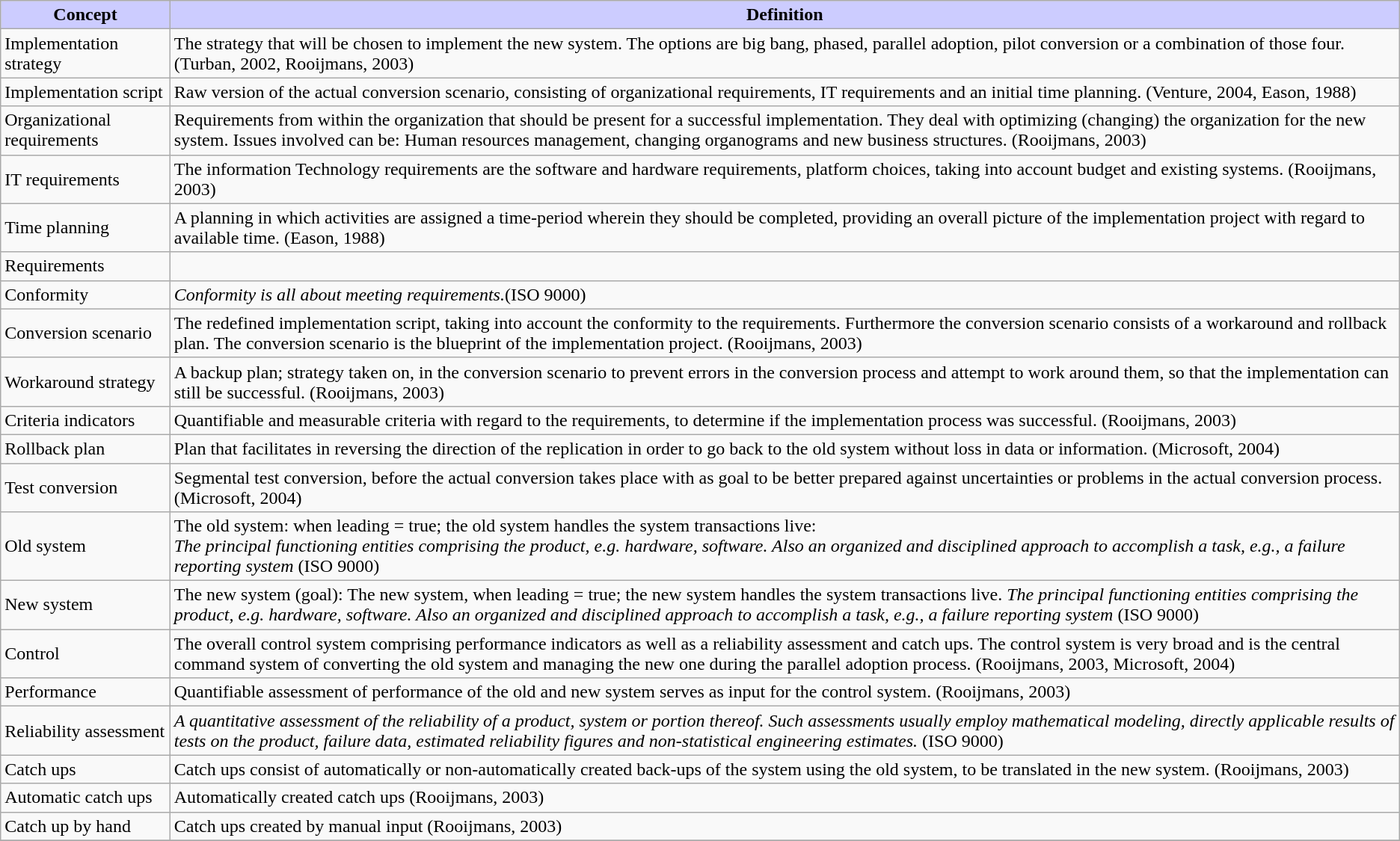<table class="wikitable">
<tr>
<th style="background-color: #ccccff">Concept</th>
<th style="background-color: #ccccff">Definition</th>
</tr>
<tr>
<td>Implementation strategy</td>
<td>The strategy that will be chosen to implement the new system. The options are big bang, phased, parallel adoption, pilot conversion or a combination of those four. (Turban, 2002, Rooijmans, 2003)</td>
</tr>
<tr>
<td>Implementation script</td>
<td>Raw version of the actual conversion scenario, consisting of organizational requirements, IT requirements and an initial time planning. (Venture, 2004, Eason, 1988)</td>
</tr>
<tr>
<td>Organizational requirements</td>
<td>Requirements from within the organization that should be present for a successful implementation. They deal with optimizing (changing) the organization for the new system. Issues involved can be: Human resources management, changing organograms and new business structures. (Rooijmans, 2003)</td>
</tr>
<tr>
<td>IT requirements</td>
<td>The information Technology requirements are the software and hardware requirements, platform choices, taking into account budget and existing systems. (Rooijmans, 2003)</td>
</tr>
<tr>
<td>Time planning</td>
<td>A planning in which activities are assigned a time-period wherein they should be completed, providing an overall picture of the implementation project with regard to available time. (Eason, 1988)</td>
</tr>
<tr>
<td>Requirements</td>
<td></td>
</tr>
<tr>
<td>Conformity</td>
<td><em>Conformity is all about meeting requirements.</em>(ISO 9000)</td>
</tr>
<tr>
<td>Conversion scenario</td>
<td>The redefined implementation script, taking into account the conformity to the requirements. Furthermore the conversion scenario consists of a workaround and rollback plan. The conversion scenario is the blueprint of the implementation project. (Rooijmans, 2003)</td>
</tr>
<tr>
<td>Workaround strategy</td>
<td>A backup plan; strategy taken on, in the conversion scenario to prevent errors in the conversion process and attempt to work around them, so that the implementation can still be successful. (Rooijmans, 2003)</td>
</tr>
<tr>
<td>Criteria indicators</td>
<td>Quantifiable and measurable criteria with regard to the requirements, to determine if the implementation process was successful. (Rooijmans, 2003)</td>
</tr>
<tr>
<td>Rollback plan</td>
<td>Plan that facilitates in reversing the direction of the replication in order to go back to the old system without loss in data or information. (Microsoft, 2004)</td>
</tr>
<tr>
<td>Test conversion</td>
<td>Segmental test conversion, before the actual conversion takes place with as goal to be better prepared against uncertainties or problems in the actual conversion process. (Microsoft, 2004)</td>
</tr>
<tr>
<td>Old system</td>
<td>The old system: when leading = true; the old system handles the system transactions live:<br><em>The principal functioning entities comprising the product, e.g. hardware, software. Also an organized and disciplined approach to accomplish a task, e.g., a failure reporting system</em> (ISO 9000)</td>
</tr>
<tr>
<td>New system</td>
<td>The new system (goal): The new system, when leading = true; the new system handles the system transactions live. <em>The principal functioning entities comprising the product, e.g. hardware, software. Also an organized and disciplined approach to accomplish a task, e.g., a failure reporting system</em> (ISO 9000)</td>
</tr>
<tr>
<td>Control</td>
<td>The overall control system comprising performance indicators as well as a reliability assessment and catch ups. The control system is very broad and is the central command system of converting the old system and managing the new one during the parallel adoption process. (Rooijmans, 2003, Microsoft, 2004)</td>
</tr>
<tr>
<td>Performance</td>
<td>Quantifiable assessment of performance of the old and new system serves as input for the control system. (Rooijmans, 2003)</td>
</tr>
<tr>
<td>Reliability assessment</td>
<td><em>A quantitative assessment of the reliability of a product, system or portion thereof. Such assessments usually employ mathematical modeling, directly applicable results of tests on the product, failure data, estimated reliability figures and non-statistical engineering estimates. </em>(ISO 9000)</td>
</tr>
<tr>
<td>Catch ups</td>
<td>Catch ups consist of automatically or non-automatically created back-ups of the system using the old system, to be translated in the new system. (Rooijmans, 2003)</td>
</tr>
<tr>
<td>Automatic catch ups</td>
<td>Automatically created catch ups (Rooijmans, 2003)</td>
</tr>
<tr>
<td>Catch up by hand</td>
<td>Catch ups created by manual input (Rooijmans, 2003)</td>
</tr>
<tr>
</tr>
</table>
